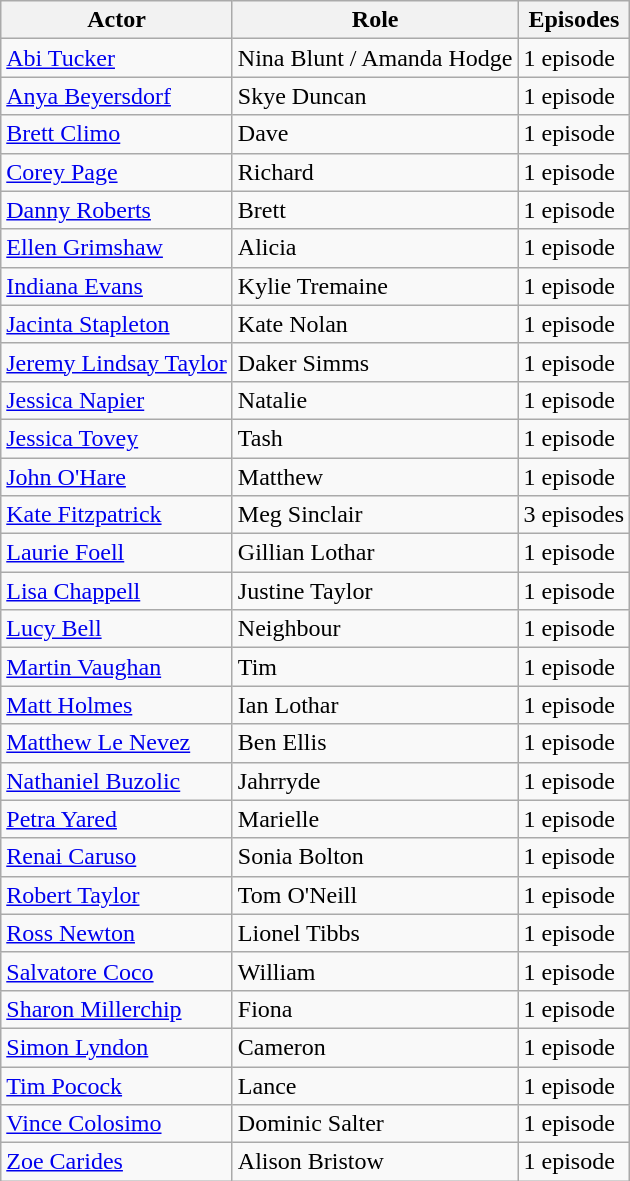<table class="wikitable">
<tr>
<th>Actor</th>
<th>Role</th>
<th>Episodes</th>
</tr>
<tr>
<td><a href='#'>Abi Tucker</a></td>
<td>Nina Blunt / Amanda Hodge</td>
<td>1 episode</td>
</tr>
<tr>
<td><a href='#'>Anya Beyersdorf</a></td>
<td>Skye Duncan</td>
<td>1 episode</td>
</tr>
<tr>
<td><a href='#'>Brett Climo</a></td>
<td>Dave</td>
<td>1 episode</td>
</tr>
<tr>
<td><a href='#'>Corey Page</a></td>
<td>Richard</td>
<td>1 episode</td>
</tr>
<tr>
<td><a href='#'>Danny Roberts</a></td>
<td>Brett</td>
<td>1 episode</td>
</tr>
<tr>
<td><a href='#'>Ellen Grimshaw</a></td>
<td>Alicia</td>
<td>1 episode</td>
</tr>
<tr>
<td><a href='#'>Indiana Evans</a></td>
<td>Kylie Tremaine</td>
<td>1 episode</td>
</tr>
<tr>
<td><a href='#'>Jacinta Stapleton</a></td>
<td>Kate Nolan</td>
<td>1 episode</td>
</tr>
<tr>
<td><a href='#'>Jeremy Lindsay Taylor</a></td>
<td>Daker Simms</td>
<td>1 episode</td>
</tr>
<tr>
<td><a href='#'>Jessica Napier</a></td>
<td>Natalie</td>
<td>1 episode</td>
</tr>
<tr>
<td><a href='#'>Jessica Tovey</a></td>
<td>Tash</td>
<td>1 episode</td>
</tr>
<tr>
<td><a href='#'>John O'Hare</a></td>
<td>Matthew</td>
<td>1 episode</td>
</tr>
<tr>
<td><a href='#'>Kate Fitzpatrick</a></td>
<td>Meg Sinclair</td>
<td>3 episodes</td>
</tr>
<tr>
<td><a href='#'>Laurie Foell</a></td>
<td>Gillian Lothar</td>
<td>1 episode</td>
</tr>
<tr>
<td><a href='#'>Lisa Chappell</a></td>
<td>Justine Taylor</td>
<td>1 episode</td>
</tr>
<tr>
<td><a href='#'>Lucy Bell</a></td>
<td>Neighbour</td>
<td>1 episode</td>
</tr>
<tr>
<td><a href='#'>Martin Vaughan</a></td>
<td>Tim</td>
<td>1 episode</td>
</tr>
<tr>
<td><a href='#'>Matt Holmes</a></td>
<td>Ian Lothar</td>
<td>1 episode</td>
</tr>
<tr>
<td><a href='#'>Matthew Le Nevez</a></td>
<td>Ben Ellis</td>
<td>1 episode</td>
</tr>
<tr>
<td><a href='#'>Nathaniel Buzolic</a></td>
<td>Jahrryde</td>
<td>1 episode</td>
</tr>
<tr>
<td><a href='#'>Petra Yared</a></td>
<td>Marielle</td>
<td>1 episode</td>
</tr>
<tr>
<td><a href='#'>Renai Caruso</a></td>
<td>Sonia Bolton</td>
<td>1 episode</td>
</tr>
<tr>
<td><a href='#'>Robert Taylor</a></td>
<td>Tom O'Neill</td>
<td>1 episode</td>
</tr>
<tr>
<td><a href='#'>Ross Newton</a></td>
<td>Lionel Tibbs</td>
<td>1 episode</td>
</tr>
<tr>
<td><a href='#'>Salvatore Coco</a></td>
<td>William</td>
<td>1 episode</td>
</tr>
<tr>
<td><a href='#'>Sharon Millerchip</a></td>
<td>Fiona</td>
<td>1 episode</td>
</tr>
<tr>
<td><a href='#'>Simon Lyndon</a></td>
<td>Cameron</td>
<td>1 episode</td>
</tr>
<tr>
<td><a href='#'>Tim Pocock</a></td>
<td>Lance</td>
<td>1 episode</td>
</tr>
<tr>
<td><a href='#'>Vince Colosimo</a></td>
<td>Dominic Salter</td>
<td>1 episode</td>
</tr>
<tr>
<td><a href='#'>Zoe Carides</a></td>
<td>Alison Bristow</td>
<td>1 episode</td>
</tr>
</table>
